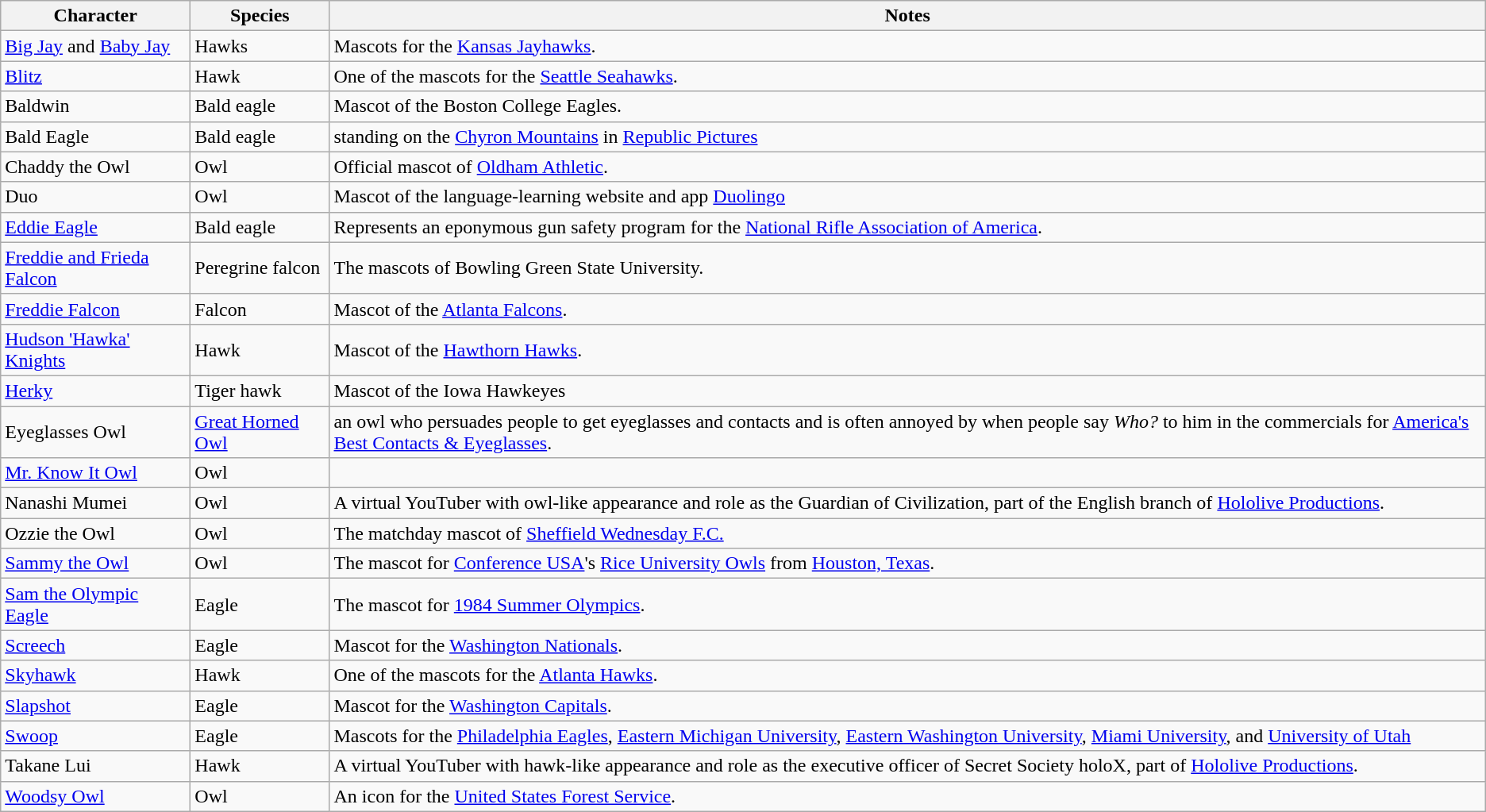<table class="wikitable sortable">
<tr>
<th>Character</th>
<th>Species</th>
<th>Notes</th>
</tr>
<tr>
<td><a href='#'>Big Jay</a> and <a href='#'>Baby Jay</a></td>
<td>Hawks</td>
<td>Mascots for the <a href='#'>Kansas Jayhawks</a>.</td>
</tr>
<tr>
<td><a href='#'>Blitz</a></td>
<td>Hawk</td>
<td>One of the mascots for the <a href='#'>Seattle Seahawks</a>.</td>
</tr>
<tr>
<td>Baldwin</td>
<td>Bald eagle</td>
<td>Mascot of the Boston College Eagles.</td>
</tr>
<tr>
<td>Bald Eagle</td>
<td>Bald eagle</td>
<td>standing on the <a href='#'>Chyron Mountains</a> in <a href='#'>Republic Pictures</a></td>
</tr>
<tr>
<td>Chaddy the Owl</td>
<td>Owl</td>
<td>Official mascot of <a href='#'>Oldham Athletic</a>.</td>
</tr>
<tr>
<td>Duo</td>
<td>Owl</td>
<td>Mascot of the language-learning website and app <a href='#'>Duolingo</a></td>
</tr>
<tr>
<td><a href='#'>Eddie Eagle</a></td>
<td>Bald eagle</td>
<td>Represents an eponymous gun safety program for the <a href='#'>National Rifle Association of America</a>.</td>
</tr>
<tr>
<td><a href='#'>Freddie and Frieda Falcon</a></td>
<td>Peregrine falcon</td>
<td>The mascots of Bowling Green State University.</td>
</tr>
<tr>
<td><a href='#'>Freddie Falcon</a></td>
<td>Falcon</td>
<td>Mascot of the <a href='#'>Atlanta Falcons</a>.</td>
</tr>
<tr>
<td><a href='#'>Hudson 'Hawka' Knights</a></td>
<td>Hawk</td>
<td>Mascot of the <a href='#'>Hawthorn Hawks</a>.</td>
</tr>
<tr>
<td><a href='#'>Herky</a></td>
<td>Tiger hawk</td>
<td>Mascot of the Iowa Hawkeyes</td>
</tr>
<tr>
<td>Eyeglasses Owl</td>
<td><a href='#'>Great Horned Owl</a></td>
<td>an owl who persuades people to get eyeglasses and contacts and is often annoyed by when people say <em>Who?</em> to him in the commercials for <a href='#'>America's Best Contacts & Eyeglasses</a>.</td>
</tr>
<tr>
<td><a href='#'>Mr. Know It Owl</a></td>
<td>Owl</td>
<td></td>
</tr>
<tr>
<td>Nanashi Mumei</td>
<td>Owl</td>
<td>A virtual YouTuber with owl-like appearance and role as the Guardian of Civilization, part of the English branch of <a href='#'>Hololive Productions</a>.</td>
</tr>
<tr>
<td>Ozzie the Owl</td>
<td>Owl</td>
<td>The matchday mascot of <a href='#'>Sheffield Wednesday F.C.</a></td>
</tr>
<tr>
<td><a href='#'>Sammy the Owl</a></td>
<td>Owl</td>
<td>The mascot for <a href='#'>Conference USA</a>'s <a href='#'>Rice University Owls</a> from <a href='#'>Houston, Texas</a>.</td>
</tr>
<tr>
<td><a href='#'>Sam the Olympic Eagle</a></td>
<td>Eagle</td>
<td>The mascot for <a href='#'>1984 Summer Olympics</a>.</td>
</tr>
<tr>
<td><a href='#'>Screech</a></td>
<td>Eagle</td>
<td>Mascot for the <a href='#'>Washington Nationals</a>.</td>
</tr>
<tr>
<td><a href='#'>Skyhawk</a></td>
<td>Hawk</td>
<td>One of the mascots for the <a href='#'>Atlanta Hawks</a>.</td>
</tr>
<tr>
<td><a href='#'>Slapshot</a></td>
<td>Eagle</td>
<td>Mascot for the <a href='#'>Washington Capitals</a>.</td>
</tr>
<tr>
<td><a href='#'>Swoop</a></td>
<td>Eagle</td>
<td>Mascots for the <a href='#'>Philadelphia Eagles</a>, <a href='#'>Eastern Michigan University</a>, <a href='#'>Eastern Washington University</a>, <a href='#'>Miami University</a>, and <a href='#'>University of Utah</a></td>
</tr>
<tr>
<td>Takane Lui</td>
<td>Hawk</td>
<td>A virtual YouTuber with hawk-like appearance and role as the executive officer of Secret Society holoX, part of <a href='#'>Hololive Productions</a>.</td>
</tr>
<tr>
<td><a href='#'>Woodsy Owl</a></td>
<td>Owl</td>
<td>An icon for the <a href='#'>United States Forest Service</a>.</td>
</tr>
</table>
